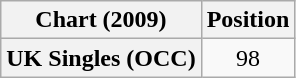<table class="wikitable plainrowheaders" style="text-align:center">
<tr>
<th>Chart (2009)</th>
<th>Position</th>
</tr>
<tr>
<th scope="row">UK Singles (OCC)</th>
<td>98</td>
</tr>
</table>
